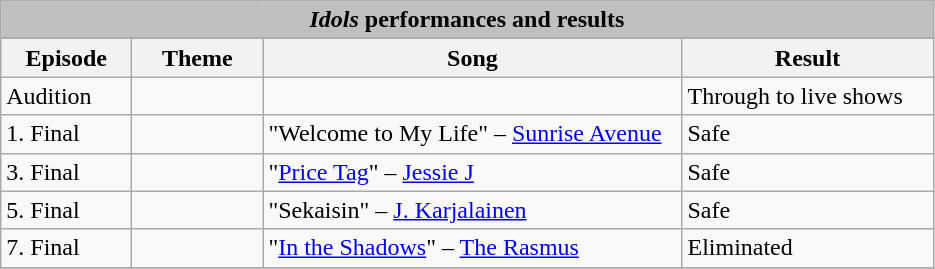<table class="wikitable collapsible autocollapse" margin:1em auto 1em auto; text-align:center;">
<tr>
<th colspan="4" style="background:#BFBFBF;"><em>Idols</em> performances and results</th>
</tr>
<tr>
</tr>
<tr>
<th scope="col" style="width:5em;">Episode</th>
<th scope="col" style="width:5em;">Theme</th>
<th scope="col" style="width:17em;">Song</th>
<th scope="col" style="width:10em;">Result</th>
</tr>
<tr>
<td>Audition</td>
<td></td>
<td></td>
<td>Through to live shows</td>
</tr>
<tr>
<td>1. Final</td>
<td></td>
<td>"Welcome to My Life" – <a href='#'>Sunrise Avenue</a></td>
<td>Safe</td>
</tr>
<tr>
<td>3. Final</td>
<td></td>
<td>"<a href='#'>Price Tag</a>" – <a href='#'>Jessie J</a></td>
<td>Safe</td>
</tr>
<tr>
<td>5. Final</td>
<td></td>
<td>"Sekaisin" – <a href='#'>J. Karjalainen</a></td>
<td>Safe</td>
</tr>
<tr>
<td>7. Final</td>
<td></td>
<td>"<a href='#'>In the Shadows</a>" – <a href='#'>The Rasmus</a></td>
<td>Eliminated</td>
</tr>
<tr>
</tr>
</table>
